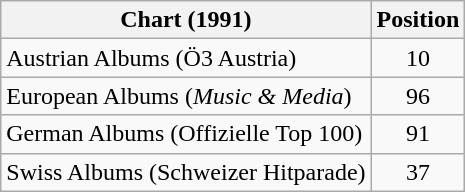<table class="wikitable">
<tr>
<th>Chart (1991)</th>
<th>Position</th>
</tr>
<tr>
<td>Austrian Albums (Ö3 Austria)</td>
<td align="center">10</td>
</tr>
<tr>
<td>European Albums (<em>Music & Media</em>)</td>
<td align="center">96</td>
</tr>
<tr>
<td>German Albums (Offizielle Top 100)</td>
<td align="center">91</td>
</tr>
<tr>
<td>Swiss Albums (Schweizer Hitparade)</td>
<td align="center">37</td>
</tr>
</table>
